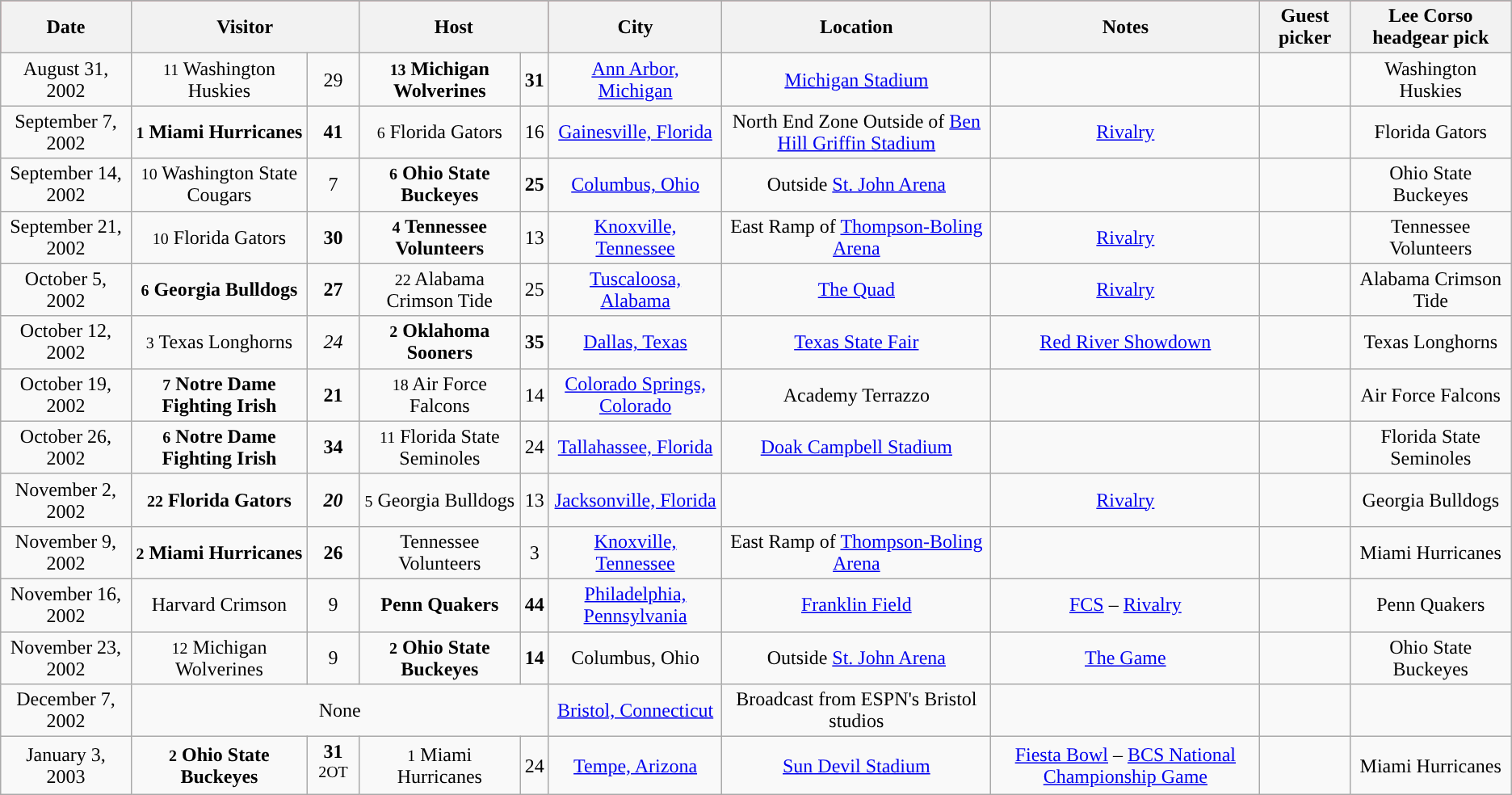<table class="wikitable" style="text-align:center">
<tr style="background:#A32638;"|>
<th>Date</th>
<th colspan=2>Visitor</th>
<th colspan=2>Host</th>
<th>City</th>
<th>Location</th>
<th>Notes</th>
<th>Guest picker</th>
<th>Lee Corso headgear pick</th>
</tr>
<tr>
<td>August 31, 2002</td>
<td><small>11</small> Washington Huskies</td>
<td>29</td>
<td><strong><small>13</small> Michigan Wolverines</strong></td>
<td><strong>31</strong></td>
<td><a href='#'>Ann Arbor, Michigan</a></td>
<td><a href='#'>Michigan Stadium</a></td>
<td></td>
<td></td>
<td>Washington Huskies</td>
</tr>
<tr>
<td>September 7, 2002</td>
<td><strong><small>1</small> Miami Hurricanes</strong></td>
<td><strong>41</strong></td>
<td><small>6</small> Florida Gators</td>
<td>16</td>
<td><a href='#'>Gainesville, Florida</a></td>
<td>North End Zone Outside of <a href='#'>Ben Hill Griffin Stadium</a></td>
<td><a href='#'>Rivalry</a></td>
<td></td>
<td>Florida Gators</td>
</tr>
<tr>
<td>September 14, 2002</td>
<td><small>10</small> Washington State Cougars</td>
<td>7</td>
<td><strong><small>6</small> Ohio State Buckeyes</strong></td>
<td><strong>25</strong></td>
<td><a href='#'>Columbus, Ohio</a></td>
<td>Outside <a href='#'>St. John Arena</a></td>
<td></td>
<td></td>
<td>Ohio State Buckeyes</td>
</tr>
<tr>
<td>September 21, 2002</td>
<td><small>10</small> Florida Gators</td>
<td><strong>30</strong></td>
<td><strong><small>4</small> Tennessee Volunteers</strong></td>
<td>13</td>
<td><a href='#'>Knoxville, Tennessee</a></td>
<td>East Ramp of <a href='#'>Thompson-Boling Arena</a></td>
<td><a href='#'>Rivalry</a></td>
<td></td>
<td>Tennessee Volunteers</td>
</tr>
<tr>
<td>October 5, 2002</td>
<td><strong><small>6</small> Georgia Bulldogs</strong></td>
<td><strong>27</strong></td>
<td><small>22</small> Alabama Crimson Tide</td>
<td>25</td>
<td><a href='#'>Tuscaloosa, Alabama</a></td>
<td><a href='#'>The Quad</a></td>
<td><a href='#'>Rivalry</a></td>
<td></td>
<td>Alabama Crimson Tide</td>
</tr>
<tr>
<td>October 12, 2002</td>
<td><small>3</small> Texas Longhorns</td>
<td><em>24</em></td>
<td><strong><small>2</small> Oklahoma Sooners</strong></td>
<td><strong>35</strong></td>
<td><a href='#'>Dallas, Texas</a></td>
<td><a href='#'>Texas State Fair</a></td>
<td><a href='#'>Red River Showdown</a></td>
<td></td>
<td>Texas Longhorns</td>
</tr>
<tr>
<td>October 19, 2002</td>
<td><strong><small>7</small> Notre Dame Fighting Irish</strong></td>
<td><strong>21</strong></td>
<td><small>18</small> Air Force Falcons</td>
<td>14</td>
<td><a href='#'>Colorado Springs, Colorado</a></td>
<td>Academy Terrazzo</td>
<td></td>
<td></td>
<td>Air Force Falcons</td>
</tr>
<tr>
<td>October 26, 2002</td>
<td><strong><small>6</small> Notre Dame Fighting Irish</strong></td>
<td><strong>34</strong></td>
<td><small>11</small> Florida State Seminoles</td>
<td>24</td>
<td><a href='#'>Tallahassee, Florida</a></td>
<td><a href='#'>Doak Campbell Stadium</a></td>
<td></td>
<td></td>
<td>Florida State Seminoles</td>
</tr>
<tr>
<td>November 2, 2002</td>
<td><strong><small>22</small> Florida Gators</strong></td>
<td><strong><em>20</em></strong></td>
<td><small>5</small> Georgia Bulldogs</td>
<td>13</td>
<td><a href='#'>Jacksonville, Florida</a></td>
<td></td>
<td><a href='#'>Rivalry</a></td>
<td></td>
<td>Georgia Bulldogs</td>
</tr>
<tr>
<td>November 9, 2002</td>
<td><strong><small>2</small> Miami Hurricanes</strong></td>
<td><strong>26</strong></td>
<td>Tennessee Volunteers</td>
<td>3</td>
<td><a href='#'>Knoxville, Tennessee</a></td>
<td>East Ramp of <a href='#'>Thompson-Boling Arena</a></td>
<td></td>
<td></td>
<td>Miami Hurricanes</td>
</tr>
<tr>
<td>November 16, 2002</td>
<td>Harvard Crimson</td>
<td>9</td>
<td><strong>Penn Quakers</strong></td>
<td><strong>44</strong></td>
<td><a href='#'>Philadelphia, Pennsylvania</a></td>
<td><a href='#'>Franklin Field</a></td>
<td><a href='#'>FCS</a> – <a href='#'>Rivalry</a></td>
<td></td>
<td>Penn Quakers</td>
</tr>
<tr>
<td>November 23, 2002</td>
<td><small>12</small> Michigan Wolverines</td>
<td>9</td>
<td><strong><small>2</small> Ohio State Buckeyes</strong></td>
<td><strong>14</strong></td>
<td>Columbus, Ohio</td>
<td>Outside <a href='#'>St. John Arena</a></td>
<td><a href='#'>The Game</a></td>
<td></td>
<td>Ohio State Buckeyes</td>
</tr>
<tr>
<td>December 7, 2002</td>
<td colspan="4">None</td>
<td><a href='#'>Bristol, Connecticut</a></td>
<td>Broadcast from ESPN's Bristol studios</td>
<td></td>
<td></td>
<td></td>
</tr>
<tr>
<td>January 3, 2003</td>
<td><strong><small>2</small> Ohio State Buckeyes</strong></td>
<td><strong>31</strong> <sup>2OT</sup></td>
<td><small>1</small> Miami Hurricanes</td>
<td>24</td>
<td><a href='#'>Tempe, Arizona</a></td>
<td><a href='#'>Sun Devil Stadium</a></td>
<td><a href='#'>Fiesta Bowl</a> – <a href='#'>BCS National Championship Game</a></td>
<td></td>
<td>Miami Hurricanes</td>
</tr>
</table>
